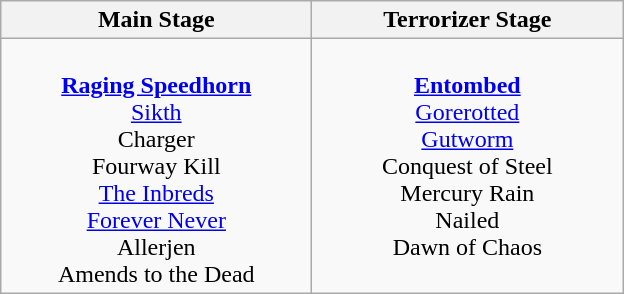<table class="wikitable">
<tr>
<th>Main Stage</th>
<th>Terrorizer Stage</th>
</tr>
<tr>
<td valign="top" align="center" width=200><br><strong><a href='#'>Raging Speedhorn</a></strong>
<br><a href='#'>Sikth</a>
<br>Charger
<br>Fourway Kill
<br><a href='#'>The Inbreds</a>
<br><a href='#'>Forever Never</a>
<br>Allerjen
<br>Amends to the Dead</td>
<td valign="top" align="center" width=200><br><strong><a href='#'>Entombed</a></strong>
<br><a href='#'>Gorerotted</a>
<br><a href='#'>Gutworm</a>
<br>Conquest of Steel
<br>Mercury Rain
<br>Nailed
<br>Dawn of Chaos</td>
</tr>
</table>
